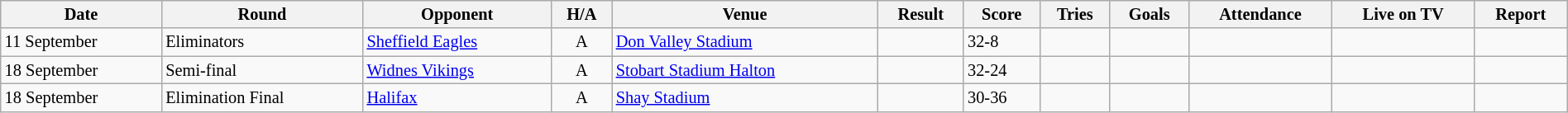<table class="wikitable" style="font-size:85%;" width="100%">
<tr>
<th>Date</th>
<th>Round</th>
<th>Opponent</th>
<th>H/A</th>
<th>Venue</th>
<th>Result</th>
<th>Score</th>
<th>Tries</th>
<th>Goals</th>
<th>Attendance</th>
<th>Live on TV</th>
<th>Report</th>
</tr>
<tr>
<td>11 September</td>
<td>Eliminators</td>
<td> <a href='#'>Sheffield Eagles</a></td>
<td align=center>A</td>
<td><a href='#'>Don Valley Stadium</a></td>
<td></td>
<td>32-8</td>
<td></td>
<td></td>
<td></td>
<td></td>
<td align=center></td>
</tr>
<tr>
<td>18 September</td>
<td>Semi-final</td>
<td> <a href='#'>Widnes Vikings</a></td>
<td align=center>A</td>
<td><a href='#'>Stobart Stadium Halton</a></td>
<td></td>
<td>32-24</td>
<td></td>
<td></td>
<td></td>
<td></td>
<td align=center></td>
</tr>
<tr>
<td>18 September</td>
<td>Elimination Final</td>
<td> <a href='#'>Halifax</a></td>
<td align=center>A</td>
<td><a href='#'>Shay Stadium</a></td>
<td></td>
<td>30-36</td>
<td></td>
<td></td>
<td></td>
<td></td>
<td align=center></td>
</tr>
</table>
